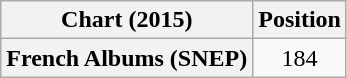<table class="wikitable plainrowheaders" style="text-align:center">
<tr>
<th scope="col">Chart (2015)</th>
<th scope="col">Position</th>
</tr>
<tr>
<th scope="row">French Albums (SNEP)</th>
<td>184</td>
</tr>
</table>
